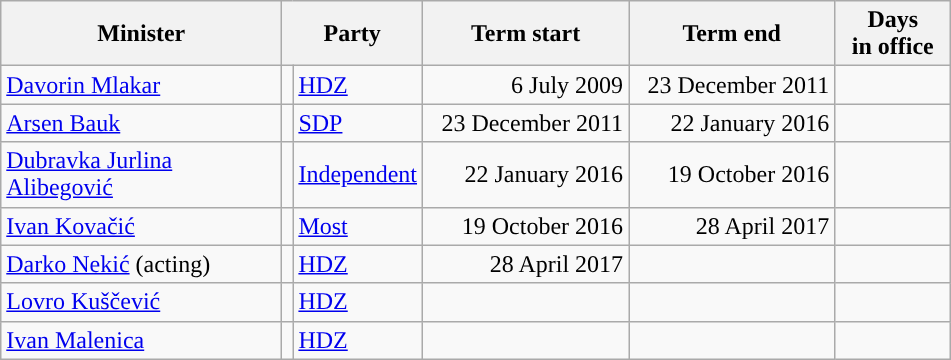<table class="wikitable" style="text-align: left;">
<tr>
<th width="180">Minister</th>
<th colspan=2 width="80">Party</th>
<th width="130">Term start</th>
<th width="130">Term end</th>
<th width=70>Days<br> in office</th>
</tr>
<tr>
<td><a href='#'>Davorin Mlakar</a></td>
<td style="background-color: "></td>
<td><a href='#'>HDZ</a></td>
<td align=right>6 July 2009</td>
<td align=right>23 December 2011</td>
<td align=right></td>
</tr>
<tr>
<td><a href='#'>Arsen Bauk</a></td>
<td style="background-color: "></td>
<td><a href='#'>SDP</a></td>
<td align=right>23 December 2011</td>
<td align=right>22 January 2016</td>
<td align=right></td>
</tr>
<tr>
<td><a href='#'>Dubravka Jurlina Alibegović</a></td>
<td style="background-color: "></td>
<td><a href='#'>Independent</a></td>
<td align=right>22 January 2016</td>
<td align=right>19 October 2016</td>
<td align=right></td>
</tr>
<tr>
<td><a href='#'>Ivan Kovačić</a></td>
<td style="background-color: "></td>
<td><a href='#'>Most</a></td>
<td align=right>19 October 2016</td>
<td align=right>28 April 2017</td>
<td align=right></td>
</tr>
<tr>
<td><a href='#'>Darko Nekić</a> (acting)</td>
<td style="background-color: "></td>
<td><a href='#'>HDZ</a></td>
<td align=right>28 April 2017</td>
<td align=right></td>
<td align=right></td>
</tr>
<tr>
<td><a href='#'>Lovro Kuščević</a></td>
<td style="background-color: "></td>
<td><a href='#'>HDZ</a></td>
<td align=right></td>
<td align=right></td>
<td align=right></td>
</tr>
<tr>
<td><a href='#'>Ivan Malenica</a></td>
<td style="background-color: "></td>
<td><a href='#'>HDZ</a></td>
<td align=right></td>
<td align=right></td>
<td align=right></td>
</tr>
</table>
